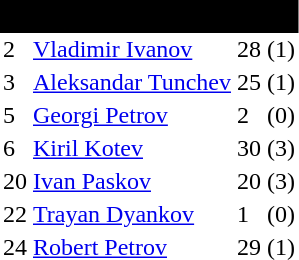<table class="toccolours" border="0" cellpadding="2" cellspacing="0" align="left" style="margin:0.5em;">
<tr>
<th colspan="4" align="center" bgcolor="#000000"><span>Defenders</span></th>
</tr>
<tr>
<td>2</td>
<td> <a href='#'>Vladimir Ivanov</a></td>
<td>28</td>
<td>(1)</td>
</tr>
<tr>
<td>3</td>
<td> <a href='#'>Aleksandar Tunchev</a></td>
<td>25</td>
<td>(1)</td>
</tr>
<tr>
<td>5</td>
<td> <a href='#'>Georgi Petrov</a></td>
<td>2</td>
<td>(0)</td>
</tr>
<tr>
<td>6</td>
<td> <a href='#'>Kiril Kotev</a></td>
<td>30</td>
<td>(3)</td>
</tr>
<tr>
<td>20</td>
<td> <a href='#'>Ivan Paskov</a></td>
<td>20</td>
<td>(3)</td>
</tr>
<tr>
<td>22</td>
<td> <a href='#'>Trayan Dyankov</a></td>
<td>1</td>
<td>(0)</td>
</tr>
<tr>
<td>24</td>
<td> <a href='#'>Robert Petrov</a></td>
<td>29</td>
<td>(1)</td>
</tr>
<tr>
</tr>
</table>
